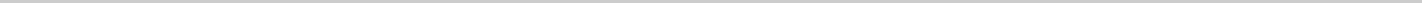<table style="width:75%; border:1px solid #cccccc; margin:1em auto 1em auto; background-color:#f5f5f5" |- >
</table>
